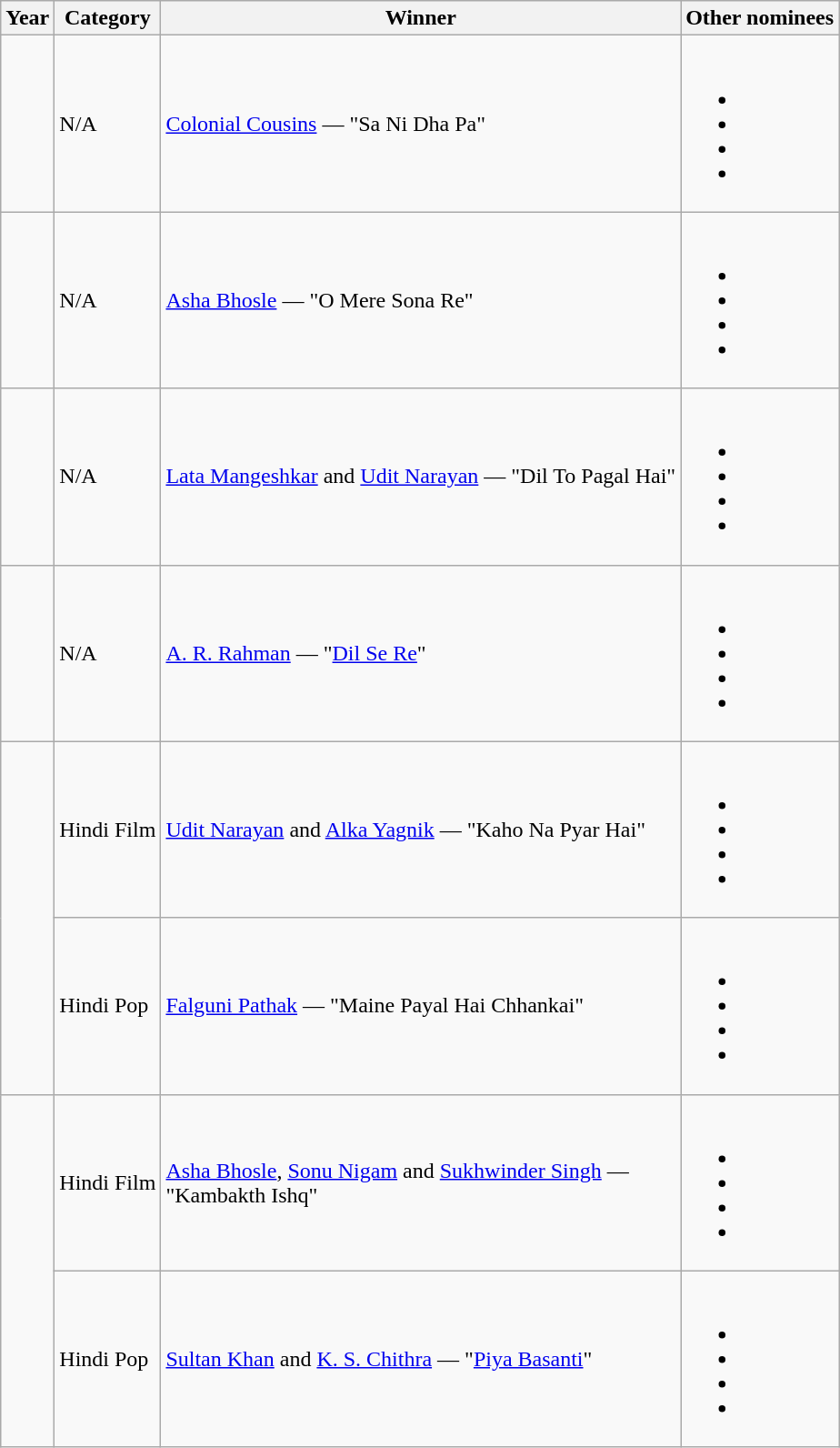<table class="wikitable">
<tr>
<th>Year</th>
<th>Category</th>
<th>Winner</th>
<th>Other nominees</th>
</tr>
<tr>
<td></td>
<td>N/A</td>
<td><a href='#'>Colonial Cousins</a> — "Sa Ni Dha Pa"</td>
<td><br><ul><li></li><li></li><li></li><li></li></ul></td>
</tr>
<tr>
<td></td>
<td>N/A</td>
<td><a href='#'>Asha Bhosle</a> — "O Mere Sona Re"</td>
<td><br><ul><li></li><li></li><li></li><li></li></ul></td>
</tr>
<tr>
<td></td>
<td>N/A</td>
<td><a href='#'>Lata Mangeshkar</a> and <a href='#'>Udit Narayan</a> — "Dil To Pagal Hai"</td>
<td><br><ul><li></li><li></li><li></li><li></li></ul></td>
</tr>
<tr>
<td></td>
<td>N/A</td>
<td><a href='#'>A. R. Rahman</a> — "<a href='#'>Dil Se Re</a>"</td>
<td><br><ul><li></li><li></li><li></li><li></li></ul></td>
</tr>
<tr>
<td rowspan="2"></td>
<td>Hindi Film</td>
<td><a href='#'>Udit Narayan</a> and <a href='#'>Alka Yagnik</a> — "Kaho Na Pyar Hai"</td>
<td><br><ul><li></li><li></li><li></li><li></li></ul></td>
</tr>
<tr>
<td>Hindi Pop</td>
<td><a href='#'>Falguni Pathak</a> — "Maine Payal Hai Chhankai"</td>
<td><br><ul><li></li><li></li><li></li><li></li></ul></td>
</tr>
<tr>
<td rowspan="2"></td>
<td>Hindi Film</td>
<td><a href='#'>Asha Bhosle</a>, <a href='#'>Sonu Nigam</a> and <a href='#'>Sukhwinder Singh</a> —<br> "Kambakth Ishq"</td>
<td><br><ul><li></li><li></li><li></li><li></li></ul></td>
</tr>
<tr>
<td>Hindi Pop</td>
<td><a href='#'>Sultan Khan</a> and <a href='#'>K. S. Chithra</a> — "<a href='#'>Piya Basanti</a>"</td>
<td><br><ul><li></li><li></li><li></li><li></li></ul></td>
</tr>
</table>
